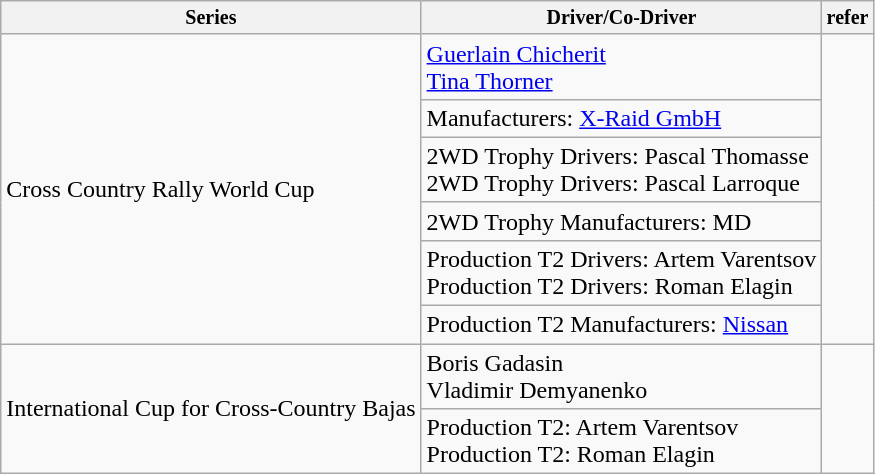<table class="wikitable">
<tr style="font-size:10pt;font-weight:bold">
<th>Series</th>
<th>Driver/Co-Driver</th>
<th>refer</th>
</tr>
<tr>
<td rowspan=6>Cross Country Rally World Cup</td>
<td> <a href='#'>Guerlain Chicherit</a><br> <a href='#'>Tina Thorner</a></td>
<td rowspan=6></td>
</tr>
<tr>
<td>Manufacturers:  <a href='#'>X-Raid GmbH</a></td>
</tr>
<tr>
<td>2WD Trophy Drivers:  Pascal Thomasse<br>2WD Trophy Drivers:  Pascal Larroque</td>
</tr>
<tr>
<td>2WD Trophy Manufacturers:  MD</td>
</tr>
<tr>
<td>Production T2 Drivers:  Artem Varentsov<br>Production T2 Drivers:  Roman Elagin</td>
</tr>
<tr>
<td>Production T2 Manufacturers:  <a href='#'>Nissan</a></td>
</tr>
<tr>
<td rowspan=2>International Cup for Cross-Country Bajas</td>
<td> Boris Gadasin<br> Vladimir Demyanenko</td>
<td rowspan=2></td>
</tr>
<tr>
<td>Production T2:  Artem Varentsov<br>Production T2:  Roman Elagin</td>
</tr>
</table>
